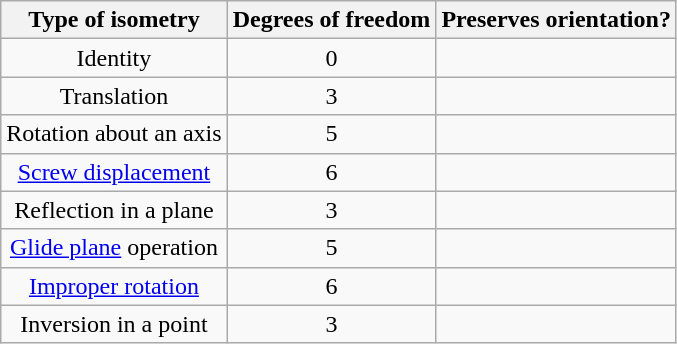<table class=wikitable>
<tr>
<th>Type of isometry</th>
<th>Degrees of freedom</th>
<th>Preserves orientation?</th>
</tr>
<tr align=center>
<td>Identity</td>
<td>0</td>
<td></td>
</tr>
<tr align=center>
<td>Translation</td>
<td>3</td>
<td></td>
</tr>
<tr align=center>
<td>Rotation about an axis</td>
<td>5</td>
<td></td>
</tr>
<tr align=center>
<td><a href='#'>Screw displacement</a></td>
<td>6</td>
<td></td>
</tr>
<tr align=center>
<td>Reflection in a plane</td>
<td>3</td>
<td></td>
</tr>
<tr align=center>
<td><a href='#'>Glide plane</a> operation</td>
<td>5</td>
<td></td>
</tr>
<tr align=center>
<td><a href='#'>Improper rotation</a></td>
<td>6</td>
<td></td>
</tr>
<tr align=center>
<td>Inversion in a point</td>
<td>3</td>
<td></td>
</tr>
</table>
